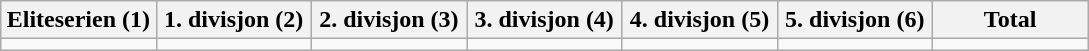<table class="wikitable">
<tr>
<th width="14.2%">Eliteserien (1)</th>
<th width="14.2%">1. divisjon (2)</th>
<th width="14.2%">2. divisjon (3)</th>
<th width="14.2%">3. divisjon (4)</th>
<th width="14.2%">4. divisjon (5)</th>
<th width="14.2%">5. divisjon (6)</th>
<th width="14.2%">Total</th>
</tr>
<tr>
<td></td>
<td></td>
<td></td>
<td></td>
<td></td>
<td></td>
<td></td>
</tr>
</table>
